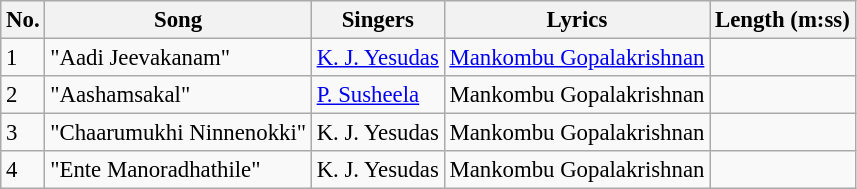<table class="wikitable" style="font-size:95%;">
<tr>
<th>No.</th>
<th>Song</th>
<th>Singers</th>
<th>Lyrics</th>
<th>Length (m:ss)</th>
</tr>
<tr>
<td>1</td>
<td>"Aadi Jeevakanam"</td>
<td><a href='#'>K. J. Yesudas</a></td>
<td><a href='#'>Mankombu Gopalakrishnan</a></td>
<td></td>
</tr>
<tr>
<td>2</td>
<td>"Aashamsakal"</td>
<td><a href='#'>P. Susheela</a></td>
<td>Mankombu Gopalakrishnan</td>
<td></td>
</tr>
<tr>
<td>3</td>
<td>"Chaarumukhi Ninnenokki"</td>
<td>K. J. Yesudas</td>
<td>Mankombu Gopalakrishnan</td>
<td></td>
</tr>
<tr>
<td>4</td>
<td>"Ente Manoradhathile"</td>
<td>K. J. Yesudas</td>
<td>Mankombu Gopalakrishnan</td>
<td></td>
</tr>
</table>
